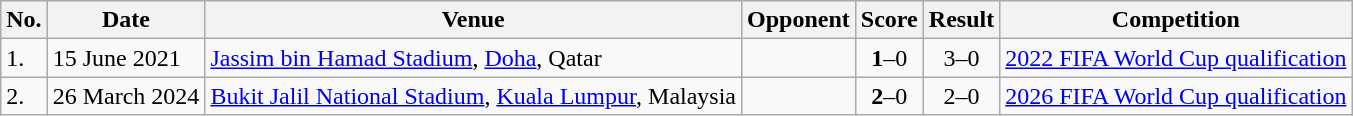<table class="wikitable">
<tr>
<th>No.</th>
<th>Date</th>
<th>Venue</th>
<th>Opponent</th>
<th>Score</th>
<th>Result</th>
<th>Competition</th>
</tr>
<tr>
<td>1.</td>
<td>15 June 2021</td>
<td><a href='#'>Jassim bin Hamad Stadium</a>, <a href='#'>Doha</a>, Qatar</td>
<td></td>
<td align=center><strong>1</strong>–0</td>
<td align=center>3–0</td>
<td><a href='#'>2022 FIFA World Cup qualification</a></td>
</tr>
<tr>
<td>2.</td>
<td>26 March 2024</td>
<td><a href='#'>Bukit Jalil National Stadium</a>, <a href='#'>Kuala Lumpur</a>, Malaysia</td>
<td></td>
<td align=center><strong>2</strong>–0</td>
<td align=center>2–0</td>
<td><a href='#'>2026 FIFA World Cup qualification</a></td>
</tr>
</table>
